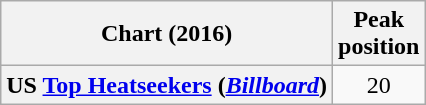<table class="wikitable sortable plainrowheaders" style="text-align:center;">
<tr>
<th>Chart (2016)</th>
<th>Peak<br>position</th>
</tr>
<tr>
<th scope="row">US <a href='#'>Top Heatseekers</a> (<em><a href='#'>Billboard</a></em>)</th>
<td>20</td>
</tr>
</table>
